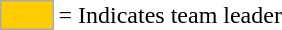<table>
<tr>
<td style="background:#fc0; border:1px solid #aaa; width:2em;"></td>
<td>= Indicates team leader</td>
</tr>
</table>
